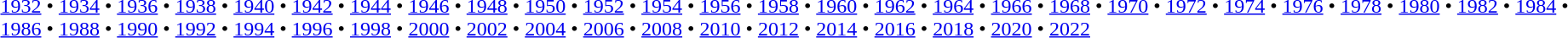<table id=toc class=toc summary=Contents>
<tr>
<td><br><a href='#'>1932</a> • <a href='#'>1934</a> • <a href='#'>1936</a> • <a href='#'>1938</a> • <a href='#'>1940</a> • <a href='#'>1942</a> • <a href='#'>1944</a> • <a href='#'>1946</a> • <a href='#'>1948</a> • <a href='#'>1950</a> • <a href='#'>1952</a> • <a href='#'>1954</a> • <a href='#'>1956</a> • <a href='#'>1958</a> • <a href='#'>1960</a> • <a href='#'>1962</a> • <a href='#'>1964</a> • <a href='#'>1966</a> • <a href='#'>1968</a> • <a href='#'>1970</a> • <a href='#'>1972</a> • <a href='#'>1974</a> • <a href='#'>1976</a> • <a href='#'>1978</a> • <a href='#'>1980</a> • <a href='#'>1982</a> • <a href='#'>1984</a> • <a href='#'>1986</a> • <a href='#'>1988</a> • <a href='#'>1990</a> • <a href='#'>1992</a> • <a href='#'>1994</a> • <a href='#'>1996</a> • <a href='#'>1998</a> • <a href='#'>2000</a> • <a href='#'>2002</a> • <a href='#'>2004</a> • <a href='#'>2006</a> • <a href='#'>2008</a> • <a href='#'>2010</a> • <a href='#'>2012</a> • <a href='#'>2014</a> • <a href='#'>2016</a> • <a href='#'>2018</a> • <a href='#'>2020</a> • <a href='#'>2022</a></td>
</tr>
</table>
